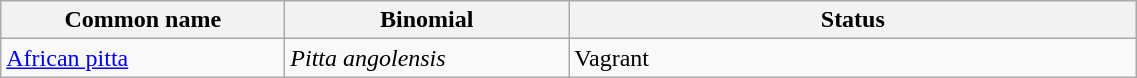<table width=60% class="wikitable">
<tr>
<th width=25%>Common name</th>
<th width=25%>Binomial</th>
<th width=50%>Status</th>
</tr>
<tr>
<td><a href='#'>African pitta</a></td>
<td><em>Pitta angolensis</em></td>
<td>Vagrant</td>
</tr>
</table>
